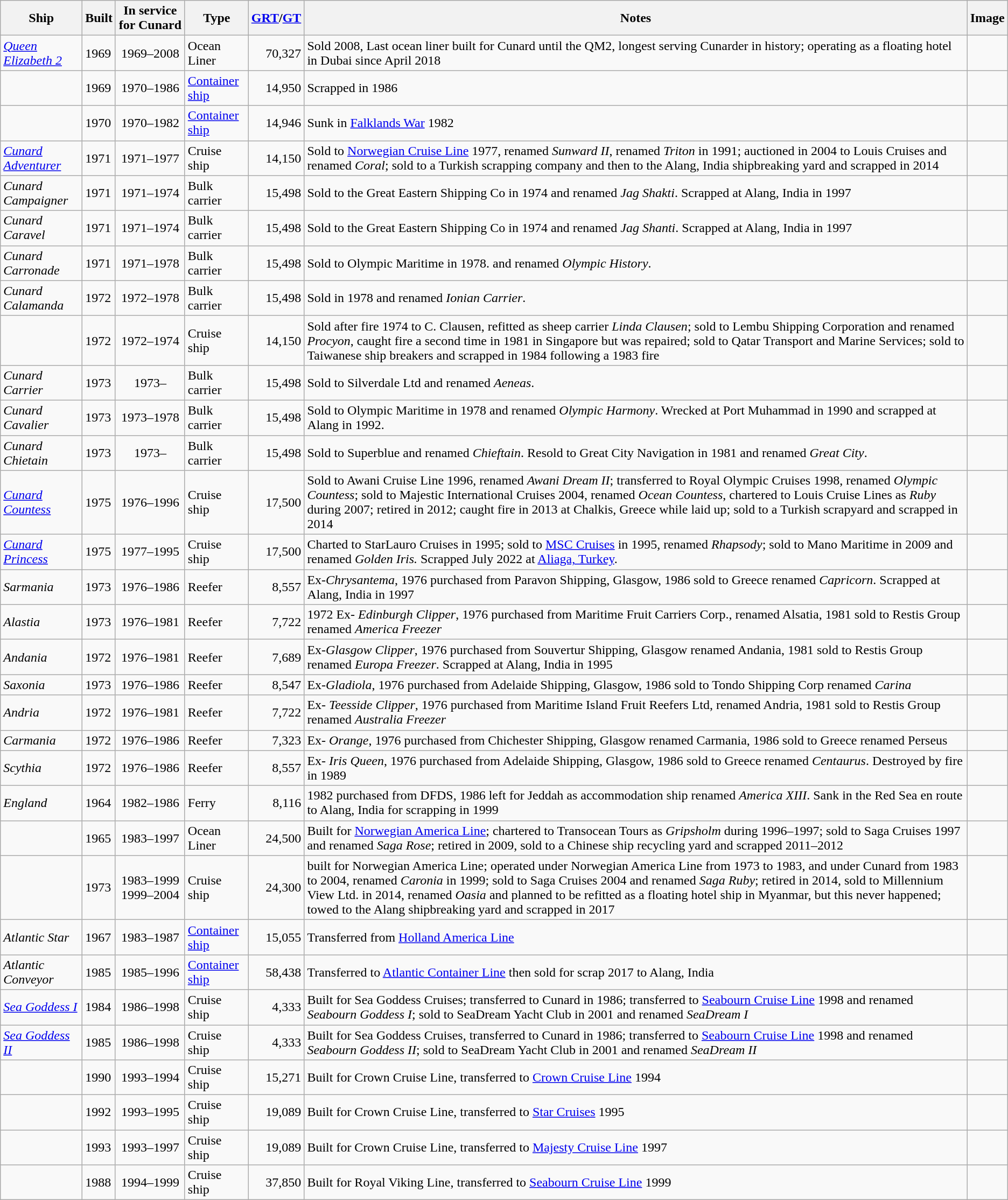<table class="wikitable sortable">
<tr>
<th>Ship</th>
<th>Built</th>
<th>In service for Cunard</th>
<th>Type</th>
<th><a href='#'>GRT</a>/<a href='#'>GT</a></th>
<th class="unsortable">Notes</th>
<th class="unsortable">Image</th>
</tr>
<tr>
<td><em><a href='#'>Queen Elizabeth 2</a></em></td>
<td>1969</td>
<td style="text-align:Center;">1969–2008</td>
<td>Ocean Liner</td>
<td style="text-align:Right;">70,327</td>
<td>Sold 2008, Last ocean liner built for Cunard until the QM2, longest serving Cunarder in history; operating as a floating hotel in Dubai since April 2018</td>
<td></td>
</tr>
<tr>
<td></td>
<td>1969</td>
<td style="text-align:Center;">1970–1986</td>
<td><a href='#'>Container ship</a></td>
<td style="text-align:Right;">14,950</td>
<td>Scrapped in 1986</td>
<td></td>
</tr>
<tr>
<td></td>
<td>1970</td>
<td style="text-align:Center;">1970–1982</td>
<td><a href='#'>Container ship</a></td>
<td style="text-align:Right;">14,946</td>
<td>Sunk in <a href='#'>Falklands War</a> 1982</td>
<td></td>
</tr>
<tr>
<td><em><a href='#'>Cunard Adventurer</a></em></td>
<td>1971</td>
<td style="text-align:Center;">1971–1977</td>
<td>Cruise ship</td>
<td style="text-align:Right;">14,150</td>
<td>Sold to <a href='#'>Norwegian Cruise Line</a> 1977, renamed <em>Sunward II</em>, renamed <em>Triton</em> in 1991; auctioned in 2004 to Louis Cruises and renamed <em>Coral</em>; sold to a Turkish scrapping company and then to the Alang, India shipbreaking yard and scrapped in 2014</td>
<td></td>
</tr>
<tr>
<td><em>Cunard Campaigner</em></td>
<td>1971</td>
<td style="text-align:Center;">1971–1974</td>
<td>Bulk carrier</td>
<td style="text-align:Right;">15,498</td>
<td>Sold to the Great Eastern Shipping Co in 1974 and renamed <em>Jag Shakti</em>. Scrapped at Alang, India in 1997</td>
<td></td>
</tr>
<tr>
<td><em>Cunard Caravel</em></td>
<td>1971</td>
<td style="text-align:Center;">1971–1974</td>
<td>Bulk carrier</td>
<td style="text-align:Right;">15,498</td>
<td>Sold to the Great Eastern Shipping Co in 1974 and renamed <em>Jag Shanti</em>. Scrapped at Alang, India in 1997</td>
<td></td>
</tr>
<tr>
<td><em>Cunard Carronade</em></td>
<td>1971</td>
<td style="text-align:Center;">1971–1978</td>
<td>Bulk carrier</td>
<td style="text-align:Right;">15,498</td>
<td>Sold to Olympic Maritime in 1978. and renamed <em>Olympic History</em>.</td>
<td></td>
</tr>
<tr>
<td><em>Cunard Calamanda</em></td>
<td>1972</td>
<td style="text-align:Center;">1972–1978</td>
<td>Bulk carrier</td>
<td style="text-align:Right;">15,498</td>
<td>Sold in 1978 and renamed <em>Ionian Carrier</em>.</td>
<td></td>
</tr>
<tr>
<td></td>
<td>1972</td>
<td style="text-align:Center;">1972–1974</td>
<td>Cruise ship</td>
<td style="text-align:Right;">14,150</td>
<td>Sold after fire 1974 to C. Clausen, refitted as sheep carrier <em>Linda Clausen</em>; sold to Lembu Shipping Corporation and renamed <em>Procyon</em>, caught fire a second time in 1981 in Singapore but was repaired; sold to Qatar Transport and Marine Services; sold to Taiwanese ship breakers and scrapped in 1984 following a 1983 fire</td>
<td></td>
</tr>
<tr>
<td><em>Cunard Carrier</em></td>
<td>1973</td>
<td style="text-align:Center;">1973–</td>
<td>Bulk carrier</td>
<td style="text-align:Right;">15,498</td>
<td>Sold to Silverdale Ltd and renamed <em>Aeneas</em>.</td>
<td></td>
</tr>
<tr>
<td><em>Cunard Cavalier</em></td>
<td>1973</td>
<td style="text-align:Center;">1973–1978</td>
<td>Bulk carrier</td>
<td style="text-align:Right;">15,498</td>
<td>Sold to Olympic Maritime in 1978 and renamed <em>Olympic Harmony</em>. Wrecked at Port Muhammad in 1990 and scrapped at Alang in 1992.</td>
<td></td>
</tr>
<tr>
<td><em>Cunard Chietain</em></td>
<td>1973</td>
<td style="text-align:Center;">1973–</td>
<td>Bulk carrier</td>
<td style="text-align:Right;">15,498</td>
<td>Sold to Superblue and renamed <em>Chieftain</em>. Resold to Great City Navigation in 1981 and renamed <em>Great City</em>.</td>
<td></td>
</tr>
<tr>
<td><em><a href='#'>Cunard Countess</a></em></td>
<td>1975</td>
<td style="text-align:Center;">1976–1996</td>
<td>Cruise ship</td>
<td style="text-align:Right;">17,500</td>
<td>Sold to Awani Cruise Line 1996, renamed <em>Awani Dream II</em>; transferred to Royal Olympic Cruises 1998, renamed <em>Olympic Countess</em>; sold to Majestic International Cruises 2004, renamed <em>Ocean Countess</em>, chartered to Louis Cruise Lines as <em>Ruby</em> during 2007; retired in 2012; caught fire in 2013 at Chalkis, Greece while laid up; sold to a Turkish scrapyard and scrapped in 2014</td>
<td></td>
</tr>
<tr>
<td><em><a href='#'>Cunard Princess</a></em></td>
<td>1975</td>
<td style="text-align:Center;">1977–1995</td>
<td>Cruise ship</td>
<td style="text-align:Right;">17,500</td>
<td>Charted to StarLauro Cruises in 1995; sold to <a href='#'>MSC Cruises</a> in 1995, renamed <em>Rhapsody</em>; sold to Mano Maritime in 2009 and renamed <em>Golden Iris.</em> Scrapped July 2022 at <a href='#'>Aliaga, Turkey</a>.</td>
<td></td>
</tr>
<tr>
<td><em>Sarmania</em></td>
<td>1973</td>
<td style="text-align:Center;">1976–1986</td>
<td>Reefer</td>
<td style="text-align:Right;">8,557</td>
<td>Ex-<em>Chrysantema</em>, 1976 purchased from Paravon Shipping, Glasgow, 1986 sold to Greece renamed <em>Capricorn</em>. Scrapped at Alang, India in 1997</td>
<td></td>
</tr>
<tr>
<td><em>Alastia</em></td>
<td>1973</td>
<td style="text-align:Center;">1976–1981</td>
<td>Reefer</td>
<td style="text-align:Right;">7,722</td>
<td>1972	Ex- <em>Edinburgh Clipper</em>, 1976 purchased from Maritime Fruit Carriers Corp., renamed Alsatia, 1981 sold to Restis Group renamed <em>America Freezer</em></td>
<td></td>
</tr>
<tr>
<td><em>Andania</em></td>
<td>1972</td>
<td style="text-align:Center;">1976–1981</td>
<td>Reefer</td>
<td style="text-align:Right;">7,689</td>
<td>Ex-<em>Glasgow Clipper</em>, 1976 purchased from Souvertur Shipping, Glasgow renamed Andania, 1981 sold to Restis Group renamed <em>Europa Freezer</em>. Scrapped at Alang, India in 1995</td>
<td></td>
</tr>
<tr>
<td><em>Saxonia</em></td>
<td>1973</td>
<td style="text-align:Center;">1976–1986</td>
<td>Reefer</td>
<td style="text-align:Right;">8,547</td>
<td>Ex-<em>Gladiola</em>, 1976 purchased from Adelaide Shipping, Glasgow, 1986 sold to Tondo Shipping Corp renamed <em>Carina</em></td>
<td></td>
</tr>
<tr>
<td><em>Andria</em></td>
<td>1972</td>
<td style="text-align:Center;">1976–1981</td>
<td>Reefer</td>
<td style="text-align:Right;">7,722</td>
<td>Ex- <em>Teesside Clipper</em>, 1976 purchased from Maritime Island Fruit Reefers Ltd, renamed Andria, 1981 sold to Restis Group renamed <em>Australia Freezer</em></td>
<td></td>
</tr>
<tr>
<td><em>Carmania</em></td>
<td>1972</td>
<td style="text-align:Center;">1976–1986</td>
<td>Reefer</td>
<td style="text-align:Right;">7,323</td>
<td>Ex- <em>Orange</em>, 1976 purchased from Chichester Shipping, Glasgow renamed Carmania, 1986 sold to Greece renamed Perseus</td>
<td></td>
</tr>
<tr>
<td><em>Scythia</em></td>
<td>1972</td>
<td style="text-align:Center;">1976–1986</td>
<td>Reefer</td>
<td style="text-align:Right;">8,557</td>
<td>Ex- <em>Iris Queen</em>, 1976 purchased from Adelaide Shipping, Glasgow, 1986 sold to Greece renamed <em>Centaurus</em>. Destroyed by fire in 1989</td>
<td></td>
</tr>
<tr>
<td><em>England</em></td>
<td>1964</td>
<td style="text-align:Center;">1982–1986</td>
<td>Ferry</td>
<td style="text-align:Right;">8,116</td>
<td>1982 purchased from DFDS, 1986 left for Jeddah as accommodation ship renamed <em>America XIII</em>. Sank in the Red Sea en route to Alang, India for scrapping in 1999</td>
<td></td>
</tr>
<tr>
<td></td>
<td>1965</td>
<td style="text-align:Center;">1983–1997</td>
<td>Ocean Liner</td>
<td style="text-align:Right;">24,500</td>
<td>Built for <a href='#'>Norwegian America Line</a>; chartered to Transocean Tours as <em>Gripsholm</em> during 1996–1997; sold to Saga Cruises 1997 and renamed <em>Saga Rose</em>; retired in 2009, sold to a Chinese ship recycling yard and scrapped 2011–2012</td>
<td></td>
</tr>
<tr>
<td><br></td>
<td>1973</td>
<td style="text-align:Center;">1983–1999<br>1999–2004</td>
<td>Cruise ship</td>
<td style="text-align:Right;">24,300</td>
<td>built for Norwegian America Line; operated under Norwegian America Line from 1973 to 1983, and under Cunard from 1983 to 2004, renamed <em>Caronia</em> in 1999; sold to Saga Cruises 2004 and renamed <em>Saga Ruby</em>; retired in 2014, sold to Millennium View Ltd. in 2014, renamed <em>Oasia</em> and planned to be refitted as a floating hotel ship in Myanmar, but this never happened; towed to the Alang shipbreaking yard and scrapped in 2017</td>
<td></td>
</tr>
<tr>
<td><em>Atlantic Star</em></td>
<td>1967</td>
<td style="text-align:Center;">1983–1987</td>
<td><a href='#'>Container ship</a></td>
<td style="text-align:Right;">15,055</td>
<td>Transferred from <a href='#'>Holland America Line</a></td>
<td></td>
</tr>
<tr>
<td><em>Atlantic Conveyor</em></td>
<td>1985</td>
<td style="text-align:Center;">1985–1996</td>
<td><a href='#'>Container ship</a></td>
<td style="text-align:Right;">58,438</td>
<td>Transferred to <a href='#'>Atlantic Container Line</a> then sold for scrap 2017 to Alang, India</td>
<td></td>
</tr>
<tr>
<td><em><a href='#'>Sea Goddess I</a></em></td>
<td>1984</td>
<td style="text-align:Center;">1986–1998</td>
<td>Cruise ship</td>
<td style="text-align:Right;">4,333</td>
<td>Built for Sea Goddess Cruises; transferred to Cunard in 1986; transferred to <a href='#'>Seabourn Cruise Line</a> 1998 and renamed <em>Seabourn Goddess I</em>; sold to SeaDream Yacht Club in 2001 and renamed <em>SeaDream I</em></td>
<td></td>
</tr>
<tr>
<td><em><a href='#'>Sea Goddess II</a></em></td>
<td>1985</td>
<td style="text-align:Center;">1986–1998</td>
<td>Cruise ship</td>
<td style="text-align:Right;">4,333</td>
<td>Built for Sea Goddess Cruises, transferred to Cunard in 1986; transferred to <a href='#'>Seabourn Cruise Line</a> 1998 and renamed <em>Seabourn Goddess II</em>; sold to SeaDream Yacht Club in 2001 and renamed <em>SeaDream II</em></td>
<td></td>
</tr>
<tr>
<td></td>
<td>1990</td>
<td style="text-align:Center;">1993–1994</td>
<td>Cruise ship</td>
<td style="text-align:Right;">15,271</td>
<td>Built for Crown Cruise Line, transferred to <a href='#'>Crown Cruise Line</a> 1994</td>
<td></td>
</tr>
<tr>
<td></td>
<td>1992</td>
<td style="text-align:Center;">1993–1995</td>
<td>Cruise ship</td>
<td style="text-align:Right;">19,089</td>
<td>Built for Crown Cruise Line, transferred to <a href='#'>Star Cruises</a> 1995</td>
<td></td>
</tr>
<tr>
<td></td>
<td>1993</td>
<td style="text-align:Center;">1993–1997</td>
<td>Cruise ship</td>
<td style="text-align:Right;">19,089</td>
<td>Built for Crown Cruise Line, transferred to <a href='#'>Majesty Cruise Line</a> 1997</td>
<td></td>
</tr>
<tr>
<td></td>
<td>1988</td>
<td style="text-align:Center;">1994–1999</td>
<td>Cruise ship</td>
<td style="text-align:Right;">37,850</td>
<td>Built for Royal Viking Line, transferred to <a href='#'>Seabourn Cruise Line</a> 1999</td>
<td></td>
</tr>
</table>
